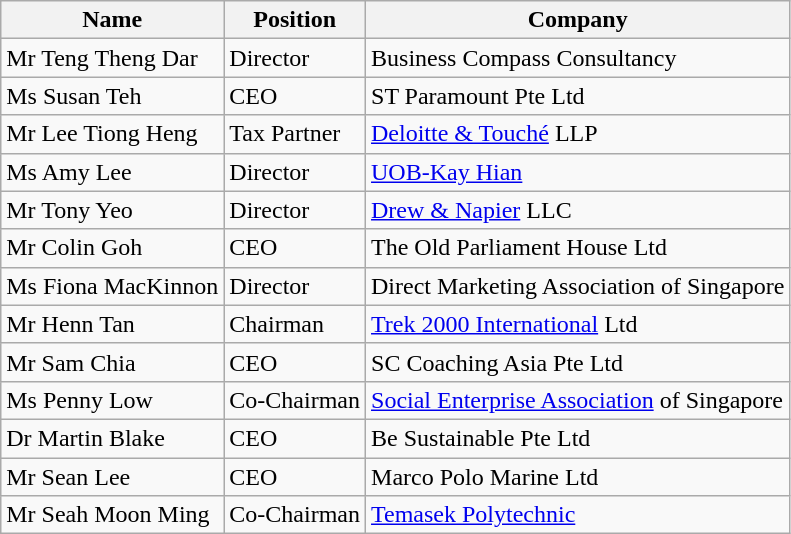<table class="wikitable">
<tr>
<th>Name</th>
<th>Position</th>
<th>Company</th>
</tr>
<tr>
<td>Mr Teng Theng Dar</td>
<td>Director</td>
<td>Business Compass Consultancy</td>
</tr>
<tr>
<td>Ms Susan Teh</td>
<td>CEO</td>
<td>ST Paramount Pte Ltd</td>
</tr>
<tr>
<td>Mr Lee Tiong Heng</td>
<td>Tax Partner</td>
<td><a href='#'>Deloitte & Touché</a> LLP</td>
</tr>
<tr>
<td>Ms Amy Lee</td>
<td>Director</td>
<td><a href='#'>UOB-Kay Hian</a></td>
</tr>
<tr>
<td>Mr Tony Yeo</td>
<td>Director</td>
<td><a href='#'>Drew & Napier</a> LLC</td>
</tr>
<tr>
<td>Mr Colin Goh</td>
<td>CEO</td>
<td>The Old Parliament House Ltd</td>
</tr>
<tr>
<td>Ms Fiona MacKinnon</td>
<td>Director</td>
<td>Direct Marketing Association of Singapore</td>
</tr>
<tr>
<td>Mr Henn Tan</td>
<td>Chairman</td>
<td><a href='#'>Trek 2000 International</a> Ltd</td>
</tr>
<tr>
<td>Mr Sam Chia</td>
<td>CEO</td>
<td>SC Coaching Asia Pte Ltd</td>
</tr>
<tr>
<td>Ms Penny Low</td>
<td>Co-Chairman</td>
<td><a href='#'>Social Enterprise Association</a> of Singapore</td>
</tr>
<tr>
<td>Dr Martin Blake</td>
<td>CEO</td>
<td>Be Sustainable Pte Ltd</td>
</tr>
<tr>
<td>Mr Sean Lee</td>
<td>CEO</td>
<td>Marco Polo Marine Ltd</td>
</tr>
<tr>
<td>Mr Seah Moon Ming</td>
<td>Co-Chairman</td>
<td><a href='#'>Temasek Polytechnic</a></td>
</tr>
</table>
